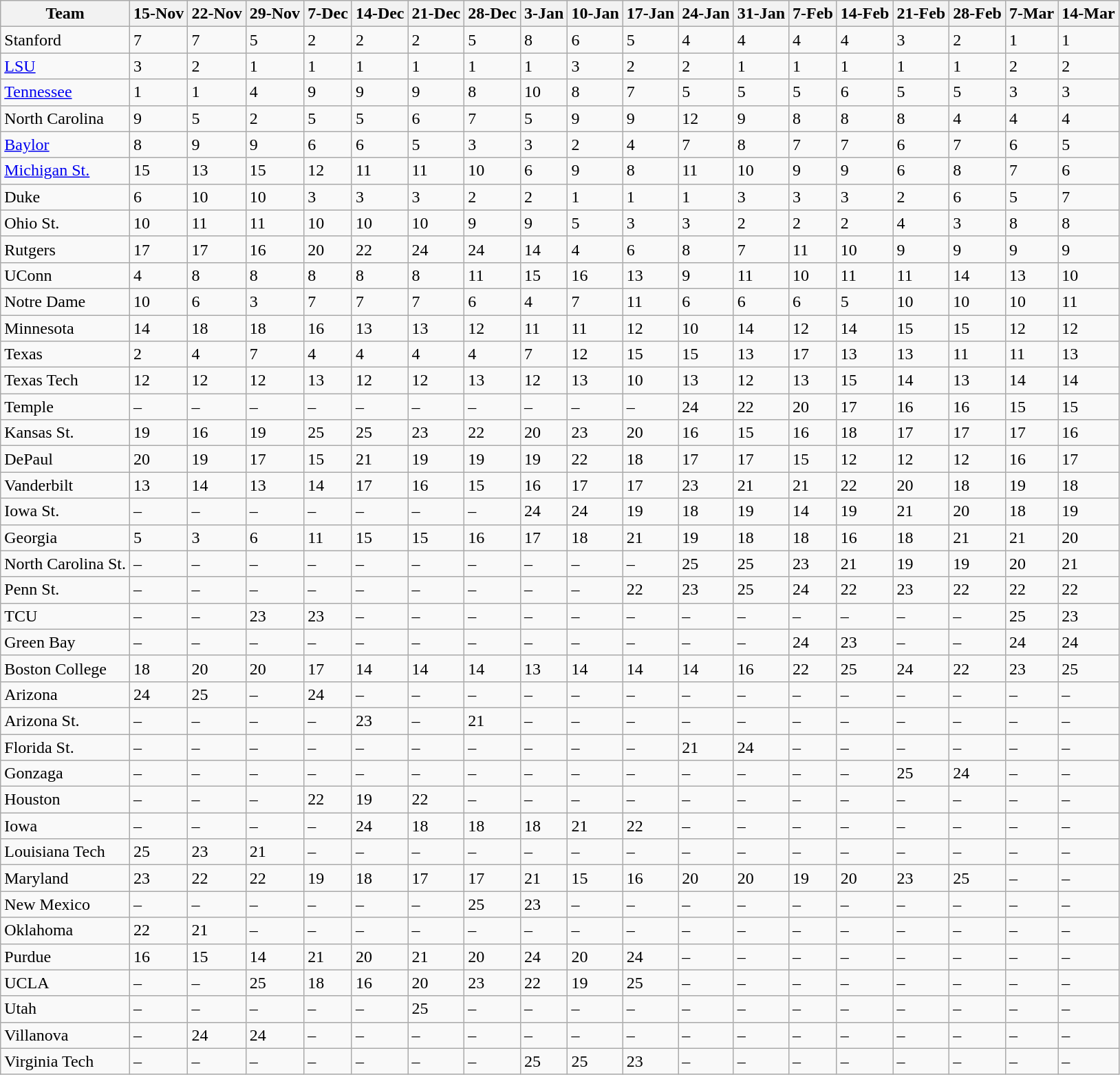<table class="wikitable sortable">
<tr>
<th>Team</th>
<th>15-Nov</th>
<th>22-Nov</th>
<th>29-Nov</th>
<th>7-Dec</th>
<th>14-Dec</th>
<th>21-Dec</th>
<th>28-Dec</th>
<th>3-Jan</th>
<th>10-Jan</th>
<th>17-Jan</th>
<th>24-Jan</th>
<th>31-Jan</th>
<th>7-Feb</th>
<th>14-Feb</th>
<th>21-Feb</th>
<th>28-Feb</th>
<th>7-Mar</th>
<th>14-Mar</th>
</tr>
<tr>
<td>Stanford</td>
<td>7</td>
<td>7</td>
<td>5</td>
<td>2</td>
<td>2</td>
<td>2</td>
<td>5</td>
<td>8</td>
<td>6</td>
<td>5</td>
<td>4</td>
<td>4</td>
<td>4</td>
<td>4</td>
<td>3</td>
<td>2</td>
<td>1</td>
<td>1</td>
</tr>
<tr>
<td><a href='#'>LSU</a></td>
<td>3</td>
<td>2</td>
<td>1</td>
<td>1</td>
<td>1</td>
<td>1</td>
<td>1</td>
<td>1</td>
<td>3</td>
<td>2</td>
<td>2</td>
<td>1</td>
<td>1</td>
<td>1</td>
<td>1</td>
<td>1</td>
<td>2</td>
<td>2</td>
</tr>
<tr>
<td><a href='#'>Tennessee</a></td>
<td>1</td>
<td>1</td>
<td>4</td>
<td>9</td>
<td>9</td>
<td>9</td>
<td>8</td>
<td>10</td>
<td>8</td>
<td>7</td>
<td>5</td>
<td>5</td>
<td>5</td>
<td>6</td>
<td>5</td>
<td>5</td>
<td>3</td>
<td>3</td>
</tr>
<tr>
<td>North Carolina</td>
<td>9</td>
<td>5</td>
<td>2</td>
<td>5</td>
<td>5</td>
<td>6</td>
<td>7</td>
<td>5</td>
<td>9</td>
<td>9</td>
<td>12</td>
<td>9</td>
<td>8</td>
<td>8</td>
<td>8</td>
<td>4</td>
<td>4</td>
<td>4</td>
</tr>
<tr>
<td><a href='#'>Baylor</a></td>
<td>8</td>
<td>9</td>
<td>9</td>
<td>6</td>
<td>6</td>
<td>5</td>
<td>3</td>
<td>3</td>
<td>2</td>
<td>4</td>
<td>7</td>
<td>8</td>
<td>7</td>
<td>7</td>
<td>6</td>
<td>7</td>
<td>6</td>
<td>5</td>
</tr>
<tr>
<td><a href='#'>Michigan St.</a></td>
<td>15</td>
<td>13</td>
<td>15</td>
<td>12</td>
<td>11</td>
<td>11</td>
<td>10</td>
<td>6</td>
<td>9</td>
<td>8</td>
<td>11</td>
<td>10</td>
<td>9</td>
<td>9</td>
<td>6</td>
<td>8</td>
<td>7</td>
<td>6</td>
</tr>
<tr>
<td>Duke</td>
<td>6</td>
<td>10</td>
<td>10</td>
<td>3</td>
<td>3</td>
<td>3</td>
<td>2</td>
<td>2</td>
<td>1</td>
<td>1</td>
<td>1</td>
<td>3</td>
<td>3</td>
<td>3</td>
<td>2</td>
<td>6</td>
<td>5</td>
<td>7</td>
</tr>
<tr>
<td>Ohio St.</td>
<td>10</td>
<td>11</td>
<td>11</td>
<td>10</td>
<td>10</td>
<td>10</td>
<td>9</td>
<td>9</td>
<td>5</td>
<td>3</td>
<td>3</td>
<td>2</td>
<td>2</td>
<td>2</td>
<td>4</td>
<td>3</td>
<td>8</td>
<td>8</td>
</tr>
<tr>
<td>Rutgers</td>
<td>17</td>
<td>17</td>
<td>16</td>
<td>20</td>
<td>22</td>
<td>24</td>
<td>24</td>
<td>14</td>
<td>4</td>
<td>6</td>
<td>8</td>
<td>7</td>
<td>11</td>
<td>10</td>
<td>9</td>
<td>9</td>
<td>9</td>
<td>9</td>
</tr>
<tr>
<td>UConn</td>
<td>4</td>
<td>8</td>
<td>8</td>
<td>8</td>
<td>8</td>
<td>8</td>
<td>11</td>
<td>15</td>
<td>16</td>
<td>13</td>
<td>9</td>
<td>11</td>
<td>10</td>
<td>11</td>
<td>11</td>
<td>14</td>
<td>13</td>
<td>10</td>
</tr>
<tr>
<td>Notre Dame</td>
<td>10</td>
<td>6</td>
<td>3</td>
<td>7</td>
<td>7</td>
<td>7</td>
<td>6</td>
<td>4</td>
<td>7</td>
<td>11</td>
<td>6</td>
<td>6</td>
<td>6</td>
<td>5</td>
<td>10</td>
<td>10</td>
<td>10</td>
<td>11</td>
</tr>
<tr>
<td>Minnesota</td>
<td>14</td>
<td>18</td>
<td>18</td>
<td>16</td>
<td>13</td>
<td>13</td>
<td>12</td>
<td>11</td>
<td>11</td>
<td>12</td>
<td>10</td>
<td>14</td>
<td>12</td>
<td>14</td>
<td>15</td>
<td>15</td>
<td>12</td>
<td>12</td>
</tr>
<tr>
<td>Texas</td>
<td>2</td>
<td>4</td>
<td>7</td>
<td>4</td>
<td>4</td>
<td>4</td>
<td>4</td>
<td>7</td>
<td>12</td>
<td>15</td>
<td>15</td>
<td>13</td>
<td>17</td>
<td>13</td>
<td>13</td>
<td>11</td>
<td>11</td>
<td>13</td>
</tr>
<tr>
<td>Texas Tech</td>
<td>12</td>
<td>12</td>
<td>12</td>
<td>13</td>
<td>12</td>
<td>12</td>
<td>13</td>
<td>12</td>
<td>13</td>
<td>10</td>
<td>13</td>
<td>12</td>
<td>13</td>
<td>15</td>
<td>14</td>
<td>13</td>
<td>14</td>
<td>14</td>
</tr>
<tr>
<td>Temple</td>
<td data-sort-value=99>–</td>
<td data-sort-value=99>–</td>
<td data-sort-value=99>–</td>
<td data-sort-value=99>–</td>
<td data-sort-value=99>–</td>
<td data-sort-value=99>–</td>
<td data-sort-value=99>–</td>
<td data-sort-value=99>–</td>
<td data-sort-value=99>–</td>
<td data-sort-value=99>–</td>
<td>24</td>
<td>22</td>
<td>20</td>
<td>17</td>
<td>16</td>
<td>16</td>
<td>15</td>
<td>15</td>
</tr>
<tr>
<td>Kansas St.</td>
<td>19</td>
<td>16</td>
<td>19</td>
<td>25</td>
<td>25</td>
<td>23</td>
<td>22</td>
<td>20</td>
<td>23</td>
<td>20</td>
<td>16</td>
<td>15</td>
<td>16</td>
<td>18</td>
<td>17</td>
<td>17</td>
<td>17</td>
<td>16</td>
</tr>
<tr>
<td>DePaul</td>
<td>20</td>
<td>19</td>
<td>17</td>
<td>15</td>
<td>21</td>
<td>19</td>
<td>19</td>
<td>19</td>
<td>22</td>
<td>18</td>
<td>17</td>
<td>17</td>
<td>15</td>
<td>12</td>
<td>12</td>
<td>12</td>
<td>16</td>
<td>17</td>
</tr>
<tr>
<td>Vanderbilt</td>
<td>13</td>
<td>14</td>
<td>13</td>
<td>14</td>
<td>17</td>
<td>16</td>
<td>15</td>
<td>16</td>
<td>17</td>
<td>17</td>
<td>23</td>
<td>21</td>
<td>21</td>
<td>22</td>
<td>20</td>
<td>18</td>
<td>19</td>
<td>18</td>
</tr>
<tr>
<td>Iowa St.</td>
<td data-sort-value=99>–</td>
<td data-sort-value=99>–</td>
<td data-sort-value=99>–</td>
<td data-sort-value=99>–</td>
<td data-sort-value=99>–</td>
<td data-sort-value=99>–</td>
<td data-sort-value=99>–</td>
<td>24</td>
<td>24</td>
<td>19</td>
<td>18</td>
<td>19</td>
<td>14</td>
<td>19</td>
<td>21</td>
<td>20</td>
<td>18</td>
<td>19</td>
</tr>
<tr>
<td>Georgia</td>
<td>5</td>
<td>3</td>
<td>6</td>
<td>11</td>
<td>15</td>
<td>15</td>
<td>16</td>
<td>17</td>
<td>18</td>
<td>21</td>
<td>19</td>
<td>18</td>
<td>18</td>
<td>16</td>
<td>18</td>
<td>21</td>
<td>21</td>
<td>20</td>
</tr>
<tr>
<td>North Carolina St.</td>
<td data-sort-value=99>–</td>
<td data-sort-value=99>–</td>
<td data-sort-value=99>–</td>
<td data-sort-value=99>–</td>
<td data-sort-value=99>–</td>
<td data-sort-value=99>–</td>
<td data-sort-value=99>–</td>
<td data-sort-value=99>–</td>
<td data-sort-value=99>–</td>
<td data-sort-value=99>–</td>
<td>25</td>
<td>25</td>
<td>23</td>
<td>21</td>
<td>19</td>
<td>19</td>
<td>20</td>
<td>21</td>
</tr>
<tr>
<td>Penn St.</td>
<td data-sort-value=99>–</td>
<td data-sort-value=99>–</td>
<td data-sort-value=99>–</td>
<td data-sort-value=99>–</td>
<td data-sort-value=99>–</td>
<td data-sort-value=99>–</td>
<td data-sort-value=99>–</td>
<td data-sort-value=99>–</td>
<td data-sort-value=99>–</td>
<td>22</td>
<td>23</td>
<td>25</td>
<td>24</td>
<td>22</td>
<td>23</td>
<td>22</td>
<td>22</td>
<td>22</td>
</tr>
<tr>
<td>TCU</td>
<td data-sort-value=99>–</td>
<td data-sort-value=99>–</td>
<td>23</td>
<td>23</td>
<td data-sort-value=99>–</td>
<td data-sort-value=99>–</td>
<td data-sort-value=99>–</td>
<td data-sort-value=99>–</td>
<td data-sort-value=99>–</td>
<td data-sort-value=99>–</td>
<td data-sort-value=99>–</td>
<td data-sort-value=99>–</td>
<td data-sort-value=99>–</td>
<td data-sort-value=99>–</td>
<td data-sort-value=99>–</td>
<td data-sort-value=99>–</td>
<td>25</td>
<td>23</td>
</tr>
<tr>
<td>Green Bay</td>
<td data-sort-value=99>–</td>
<td data-sort-value=99>–</td>
<td data-sort-value=99>–</td>
<td data-sort-value=99>–</td>
<td data-sort-value=99>–</td>
<td data-sort-value=99>–</td>
<td data-sort-value=99>–</td>
<td data-sort-value=99>–</td>
<td data-sort-value=99>–</td>
<td data-sort-value=99>–</td>
<td data-sort-value=99>–</td>
<td data-sort-value=99>–</td>
<td>24</td>
<td>23</td>
<td data-sort-value=99>–</td>
<td data-sort-value=99>–</td>
<td>24</td>
<td>24</td>
</tr>
<tr>
<td>Boston College</td>
<td>18</td>
<td>20</td>
<td>20</td>
<td>17</td>
<td>14</td>
<td>14</td>
<td>14</td>
<td>13</td>
<td>14</td>
<td>14</td>
<td>14</td>
<td>16</td>
<td>22</td>
<td>25</td>
<td>24</td>
<td>22</td>
<td>23</td>
<td>25</td>
</tr>
<tr>
<td>Arizona</td>
<td>24</td>
<td>25</td>
<td data-sort-value=99>–</td>
<td>24</td>
<td data-sort-value=99>–</td>
<td data-sort-value=99>–</td>
<td data-sort-value=99>–</td>
<td data-sort-value=99>–</td>
<td data-sort-value=99>–</td>
<td data-sort-value=99>–</td>
<td data-sort-value=99>–</td>
<td data-sort-value=99>–</td>
<td data-sort-value=99>–</td>
<td data-sort-value=99>–</td>
<td data-sort-value=99>–</td>
<td data-sort-value=99>–</td>
<td data-sort-value=99>–</td>
<td data-sort-value=99>–</td>
</tr>
<tr>
<td>Arizona St.</td>
<td data-sort-value=99>–</td>
<td data-sort-value=99>–</td>
<td data-sort-value=99>–</td>
<td data-sort-value=99>–</td>
<td>23</td>
<td data-sort-value=99>–</td>
<td>21</td>
<td data-sort-value=99>–</td>
<td data-sort-value=99>–</td>
<td data-sort-value=99>–</td>
<td data-sort-value=99>–</td>
<td data-sort-value=99>–</td>
<td data-sort-value=99>–</td>
<td data-sort-value=99>–</td>
<td data-sort-value=99>–</td>
<td data-sort-value=99>–</td>
<td data-sort-value=99>–</td>
<td data-sort-value=99>–</td>
</tr>
<tr>
<td>Florida St.</td>
<td data-sort-value=99>–</td>
<td data-sort-value=99>–</td>
<td data-sort-value=99>–</td>
<td data-sort-value=99>–</td>
<td data-sort-value=99>–</td>
<td data-sort-value=99>–</td>
<td data-sort-value=99>–</td>
<td data-sort-value=99>–</td>
<td data-sort-value=99>–</td>
<td data-sort-value=99>–</td>
<td>21</td>
<td>24</td>
<td data-sort-value=99>–</td>
<td data-sort-value=99>–</td>
<td data-sort-value=99>–</td>
<td data-sort-value=99>–</td>
<td data-sort-value=99>–</td>
<td data-sort-value=99>–</td>
</tr>
<tr>
<td>Gonzaga</td>
<td data-sort-value=99>–</td>
<td data-sort-value=99>–</td>
<td data-sort-value=99>–</td>
<td data-sort-value=99>–</td>
<td data-sort-value=99>–</td>
<td data-sort-value=99>–</td>
<td data-sort-value=99>–</td>
<td data-sort-value=99>–</td>
<td data-sort-value=99>–</td>
<td data-sort-value=99>–</td>
<td data-sort-value=99>–</td>
<td data-sort-value=99>–</td>
<td data-sort-value=99>–</td>
<td data-sort-value=99>–</td>
<td>25</td>
<td>24</td>
<td data-sort-value=99>–</td>
<td data-sort-value=99>–</td>
</tr>
<tr>
<td>Houston</td>
<td data-sort-value=99>–</td>
<td data-sort-value=99>–</td>
<td data-sort-value=99>–</td>
<td>22</td>
<td>19</td>
<td>22</td>
<td data-sort-value=99>–</td>
<td data-sort-value=99>–</td>
<td data-sort-value=99>–</td>
<td data-sort-value=99>–</td>
<td data-sort-value=99>–</td>
<td data-sort-value=99>–</td>
<td data-sort-value=99>–</td>
<td data-sort-value=99>–</td>
<td data-sort-value=99>–</td>
<td data-sort-value=99>–</td>
<td data-sort-value=99>–</td>
<td data-sort-value=99>–</td>
</tr>
<tr>
<td>Iowa</td>
<td data-sort-value=99>–</td>
<td data-sort-value=99>–</td>
<td data-sort-value=99>–</td>
<td data-sort-value=99>–</td>
<td>24</td>
<td>18</td>
<td>18</td>
<td>18</td>
<td>21</td>
<td>22</td>
<td data-sort-value=99>–</td>
<td data-sort-value=99>–</td>
<td data-sort-value=99>–</td>
<td data-sort-value=99>–</td>
<td data-sort-value=99>–</td>
<td data-sort-value=99>–</td>
<td data-sort-value=99>–</td>
<td data-sort-value=99>–</td>
</tr>
<tr>
<td>Louisiana Tech</td>
<td>25</td>
<td>23</td>
<td>21</td>
<td data-sort-value=99>–</td>
<td data-sort-value=99>–</td>
<td data-sort-value=99>–</td>
<td data-sort-value=99>–</td>
<td data-sort-value=99>–</td>
<td data-sort-value=99>–</td>
<td data-sort-value=99>–</td>
<td data-sort-value=99>–</td>
<td data-sort-value=99>–</td>
<td data-sort-value=99>–</td>
<td data-sort-value=99>–</td>
<td data-sort-value=99>–</td>
<td data-sort-value=99>–</td>
<td data-sort-value=99>–</td>
<td data-sort-value=99>–</td>
</tr>
<tr>
<td>Maryland</td>
<td>23</td>
<td>22</td>
<td>22</td>
<td>19</td>
<td>18</td>
<td>17</td>
<td>17</td>
<td>21</td>
<td>15</td>
<td>16</td>
<td>20</td>
<td>20</td>
<td>19</td>
<td>20</td>
<td>23</td>
<td>25</td>
<td data-sort-value=99>–</td>
<td data-sort-value=99>–</td>
</tr>
<tr>
<td>New Mexico</td>
<td data-sort-value=99>–</td>
<td data-sort-value=99>–</td>
<td data-sort-value=99>–</td>
<td data-sort-value=99>–</td>
<td data-sort-value=99>–</td>
<td data-sort-value=99>–</td>
<td>25</td>
<td>23</td>
<td data-sort-value=99>–</td>
<td data-sort-value=99>–</td>
<td data-sort-value=99>–</td>
<td data-sort-value=99>–</td>
<td data-sort-value=99>–</td>
<td data-sort-value=99>–</td>
<td data-sort-value=99>–</td>
<td data-sort-value=99>–</td>
<td data-sort-value=99>–</td>
<td data-sort-value=99>–</td>
</tr>
<tr>
<td>Oklahoma</td>
<td>22</td>
<td>21</td>
<td data-sort-value=99>–</td>
<td data-sort-value=99>–</td>
<td data-sort-value=99>–</td>
<td data-sort-value=99>–</td>
<td data-sort-value=99>–</td>
<td data-sort-value=99>–</td>
<td data-sort-value=99>–</td>
<td data-sort-value=99>–</td>
<td data-sort-value=99>–</td>
<td data-sort-value=99>–</td>
<td data-sort-value=99>–</td>
<td data-sort-value=99>–</td>
<td data-sort-value=99>–</td>
<td data-sort-value=99>–</td>
<td data-sort-value=99>–</td>
<td data-sort-value=99>–</td>
</tr>
<tr>
<td>Purdue</td>
<td>16</td>
<td>15</td>
<td>14</td>
<td>21</td>
<td>20</td>
<td>21</td>
<td>20</td>
<td>24</td>
<td>20</td>
<td>24</td>
<td data-sort-value=99>–</td>
<td data-sort-value=99>–</td>
<td data-sort-value=99>–</td>
<td data-sort-value=99>–</td>
<td data-sort-value=99>–</td>
<td data-sort-value=99>–</td>
<td data-sort-value=99>–</td>
<td data-sort-value=99>–</td>
</tr>
<tr>
<td>UCLA</td>
<td data-sort-value=99>–</td>
<td data-sort-value=99>–</td>
<td>25</td>
<td>18</td>
<td>16</td>
<td>20</td>
<td>23</td>
<td>22</td>
<td>19</td>
<td>25</td>
<td data-sort-value=99>–</td>
<td data-sort-value=99>–</td>
<td data-sort-value=99>–</td>
<td data-sort-value=99>–</td>
<td data-sort-value=99>–</td>
<td data-sort-value=99>–</td>
<td data-sort-value=99>–</td>
<td data-sort-value=99>–</td>
</tr>
<tr>
<td>Utah</td>
<td data-sort-value=99>–</td>
<td data-sort-value=99>–</td>
<td data-sort-value=99>–</td>
<td data-sort-value=99>–</td>
<td data-sort-value=99>–</td>
<td>25</td>
<td data-sort-value=99>–</td>
<td data-sort-value=99>–</td>
<td data-sort-value=99>–</td>
<td data-sort-value=99>–</td>
<td data-sort-value=99>–</td>
<td data-sort-value=99>–</td>
<td data-sort-value=99>–</td>
<td data-sort-value=99>–</td>
<td data-sort-value=99>–</td>
<td data-sort-value=99>–</td>
<td data-sort-value=99>–</td>
<td data-sort-value=99>–</td>
</tr>
<tr>
<td>Villanova</td>
<td data-sort-value=99>–</td>
<td>24</td>
<td>24</td>
<td data-sort-value=99>–</td>
<td data-sort-value=99>–</td>
<td data-sort-value=99>–</td>
<td data-sort-value=99>–</td>
<td data-sort-value=99>–</td>
<td data-sort-value=99>–</td>
<td data-sort-value=99>–</td>
<td data-sort-value=99>–</td>
<td data-sort-value=99>–</td>
<td data-sort-value=99>–</td>
<td data-sort-value=99>–</td>
<td data-sort-value=99>–</td>
<td data-sort-value=99>–</td>
<td data-sort-value=99>–</td>
<td data-sort-value=99>–</td>
</tr>
<tr>
<td>Virginia Tech</td>
<td data-sort-value=99>–</td>
<td data-sort-value=99>–</td>
<td data-sort-value=99>–</td>
<td data-sort-value=99>–</td>
<td data-sort-value=99>–</td>
<td data-sort-value=99>–</td>
<td data-sort-value=99>–</td>
<td>25</td>
<td>25</td>
<td>23</td>
<td data-sort-value=99>–</td>
<td data-sort-value=99>–</td>
<td data-sort-value=99>–</td>
<td data-sort-value=99>–</td>
<td data-sort-value=99>–</td>
<td data-sort-value=99>–</td>
<td data-sort-value=99>–</td>
<td data-sort-value=99>–</td>
</tr>
</table>
